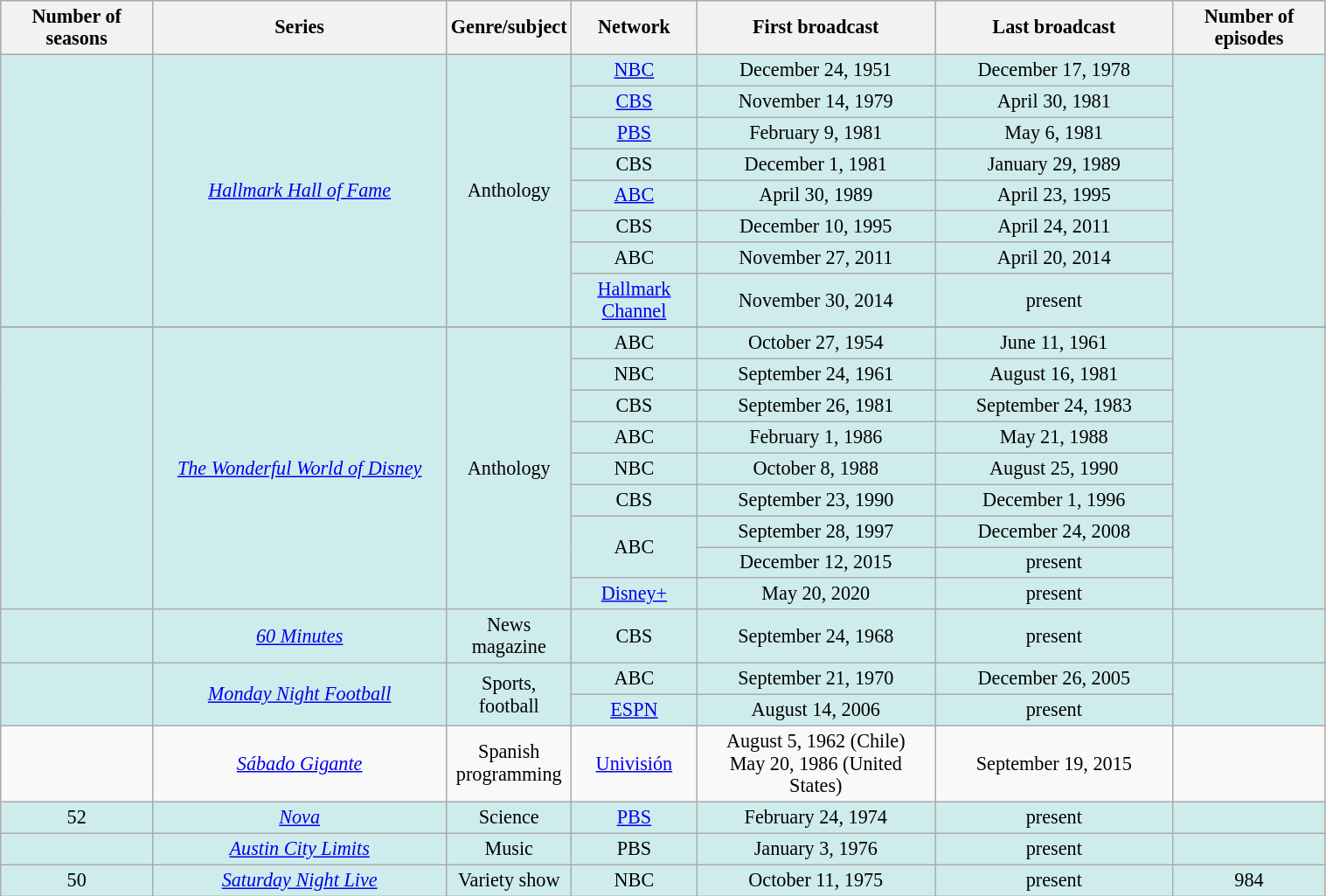<table class="wikitable" style="font-size:92.5%; text-align:center;" width="80%">
<tr bgcolor="#CCCCCC">
<th style="width:12.5%">Number of<br>seasons</th>
<th style="width:25%">Series</th>
<th>Genre/subject</th>
<th style="width:10%">Network</th>
<th style="width:20%">First broadcast</th>
<th style="width:20%">Last broadcast</th>
<th style="width:12.5%">Number of<br>episodes</th>
</tr>
<tr bgcolor=#CFECEC>
<td rowspan="8"></td>
<td rowspan="8"><em><a href='#'>Hallmark Hall of Fame</a></em></td>
<td rowspan="8">Anthology</td>
<td><a href='#'>NBC</a></td>
<td>December 24, 1951</td>
<td>December 17, 1978</td>
<td rowspan="8"></td>
</tr>
<tr bgcolor=#CFECEC>
<td><a href='#'>CBS</a></td>
<td>November 14, 1979</td>
<td>April 30, 1981</td>
</tr>
<tr bgcolor=#CFECEC>
<td><a href='#'>PBS</a></td>
<td>February 9, 1981</td>
<td>May 6, 1981</td>
</tr>
<tr bgcolor=#CFECEC>
<td>CBS</td>
<td>December 1, 1981</td>
<td>January 29, 1989</td>
</tr>
<tr bgcolor=#CFECEC>
<td><a href='#'>ABC</a></td>
<td>April 30, 1989</td>
<td>April 23, 1995</td>
</tr>
<tr bgcolor=#CFECEC>
<td>CBS</td>
<td>December 10, 1995</td>
<td>April 24, 2011</td>
</tr>
<tr bgcolor=#CFECEC>
<td>ABC</td>
<td>November 27, 2011</td>
<td>April 20, 2014</td>
</tr>
<tr bgcolor=#CFECEC>
<td><a href='#'>Hallmark Channel</a></td>
<td>November 30, 2014</td>
<td>present</td>
</tr>
<tr>
</tr>
<tr bgcolor=#CFECEC>
<td rowspan="9"></td>
<td rowspan="9"><em><a href='#'>The Wonderful World of Disney</a></em></td>
<td rowspan="9">Anthology</td>
<td>ABC</td>
<td>October 27, 1954</td>
<td>June 11, 1961</td>
<td rowspan="9"></td>
</tr>
<tr bgcolor=#CFECEC>
<td>NBC</td>
<td>September 24, 1961</td>
<td>August 16, 1981</td>
</tr>
<tr bgcolor=#CFECEC>
<td>CBS</td>
<td>September 26, 1981</td>
<td>September 24, 1983</td>
</tr>
<tr bgcolor=#CFECEC>
<td>ABC</td>
<td>February 1, 1986</td>
<td>May 21, 1988</td>
</tr>
<tr bgcolor=#CFECEC>
<td>NBC</td>
<td>October 8, 1988</td>
<td>August 25, 1990</td>
</tr>
<tr bgcolor=#CFECEC>
<td>CBS</td>
<td>September 23, 1990</td>
<td>December 1, 1996</td>
</tr>
<tr bgcolor=#CFECEC>
<td rowspan="2">ABC</td>
<td>September 28, 1997</td>
<td>December 24, 2008</td>
</tr>
<tr bgcolor=#CFECEC>
<td>December 12, 2015</td>
<td>present</td>
</tr>
<tr bgcolor=#CFECEC>
<td><a href='#'>Disney+</a></td>
<td>May 20, 2020</td>
<td>present</td>
</tr>
<tr bgcolor=#CFECEC>
<td></td>
<td><em><a href='#'>60 Minutes</a></em></td>
<td>News magazine</td>
<td>CBS</td>
<td>September 24, 1968</td>
<td>present</td>
<td></td>
</tr>
<tr bgcolor=#CFECEC>
<td rowspan="2"></td>
<td rowspan="2"><em><a href='#'>Monday Night Football</a></em></td>
<td rowspan="2">Sports, football</td>
<td>ABC</td>
<td>September 21, 1970</td>
<td>December 26, 2005</td>
<td rowspan="2"></td>
</tr>
<tr bgcolor=#CFECEC>
<td><a href='#'>ESPN</a></td>
<td>August 14, 2006</td>
<td>present</td>
</tr>
<tr>
<td></td>
<td><em><a href='#'>Sábado Gigante</a></em></td>
<td>Spanish programming</td>
<td><a href='#'>Univisión</a></td>
<td>August 5, 1962 (Chile)<br>May 20, 1986 (United States)</td>
<td>September 19, 2015</td>
<td></td>
</tr>
<tr bgcolor=#CFECEC>
<td>52</td>
<td><em><a href='#'>Nova</a></em></td>
<td>Science</td>
<td><a href='#'>PBS</a></td>
<td>February 24, 1974</td>
<td>present</td>
<td></td>
</tr>
<tr bgcolor=#CFECEC>
<td></td>
<td><em><a href='#'>Austin City Limits</a></em></td>
<td>Music</td>
<td>PBS</td>
<td>January 3, 1976</td>
<td>present</td>
<td></td>
</tr>
<tr bgcolor=CFECEC>
<td>50</td>
<td><em><a href='#'>Saturday Night Live</a></em></td>
<td>Variety show</td>
<td>NBC</td>
<td>October 11, 1975</td>
<td>present</td>
<td>984</td>
</tr>
</table>
